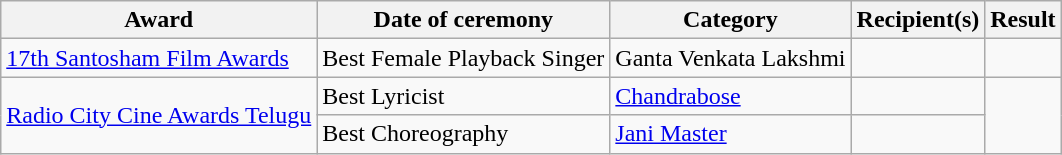<table class="wikitable">
<tr>
<th>Award</th>
<th>Date of ceremony</th>
<th>Category</th>
<th>Recipient(s)</th>
<th>Result</th>
</tr>
<tr>
<td><a href='#'>17th Santosham Film Awards</a></td>
<td>Best Female Playback Singer</td>
<td>Ganta Venkata Lakshmi</td>
<td></td>
<td></td>
</tr>
<tr>
<td rowspan="2"><a href='#'>Radio City Cine Awards Telugu</a></td>
<td>Best Lyricist</td>
<td><a href='#'>Chandrabose</a></td>
<td></td>
<td rowspan="2"></td>
</tr>
<tr>
<td>Best Choreography</td>
<td><a href='#'>Jani Master</a></td>
<td></td>
</tr>
</table>
